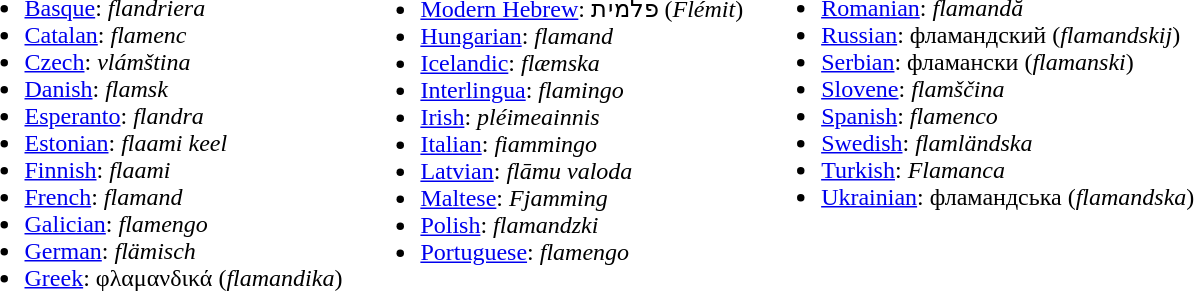<table border="0" cellpadding="5">
<tr valign="top">
<td><br><ul><li><a href='#'>Basque</a>: <em>flandriera</em></li><li><a href='#'>Catalan</a>: <em>flamenc</em></li><li><a href='#'>Czech</a>: <em>vlámština</em></li><li><a href='#'>Danish</a>: <em>flamsk</em></li><li><a href='#'>Esperanto</a>: <em>flandra</em></li><li><a href='#'>Estonian</a>: <em>flaami keel</em></li><li><a href='#'>Finnish</a>: <em>flaami</em></li><li><a href='#'>French</a>: <em>flamand</em></li><li><a href='#'>Galician</a>: <em>flamengo</em></li><li><a href='#'>German</a>: <em>flämisch</em></li><li><a href='#'>Greek</a>: φλαμανδικά (<em>flamandika</em>)</li></ul></td>
<td><br><ul><li><a href='#'>Modern Hebrew</a>: פלמית (<em>Flémit</em>)</li><li><a href='#'>Hungarian</a>: <em>flamand</em></li><li><a href='#'>Icelandic</a>: <em>flæmska</em></li><li><a href='#'>Interlingua</a>: <em>flamingo</em></li><li><a href='#'>Irish</a>: <em>pléimeainnis</em></li><li><a href='#'>Italian</a>: <em>fiammingo</em></li><li><a href='#'>Latvian</a>: <em>flāmu valoda</em></li><li><a href='#'>Maltese</a>: <em>Fjamming</em></li><li><a href='#'>Polish</a>: <em>flamandzki</em></li><li><a href='#'>Portuguese</a>: <em>flamengo</em></li></ul></td>
<td><br><ul><li><a href='#'>Romanian</a>: <em>flamandă</em></li><li><a href='#'>Russian</a>: фламандский (<em>flamandskij</em>)</li><li><a href='#'>Serbian</a>: фламански (<em>flamanski</em>)</li><li><a href='#'>Slovene</a>: <em>flamščina</em></li><li><a href='#'>Spanish</a>: <em>flamenco</em></li><li><a href='#'>Swedish</a>: <em>flamländska</em></li><li><a href='#'>Turkish</a>: <em>Flamanca</em></li><li><a href='#'>Ukrainian</a>: фламандська (<em>flamandska</em>)</li></ul></td>
</tr>
</table>
